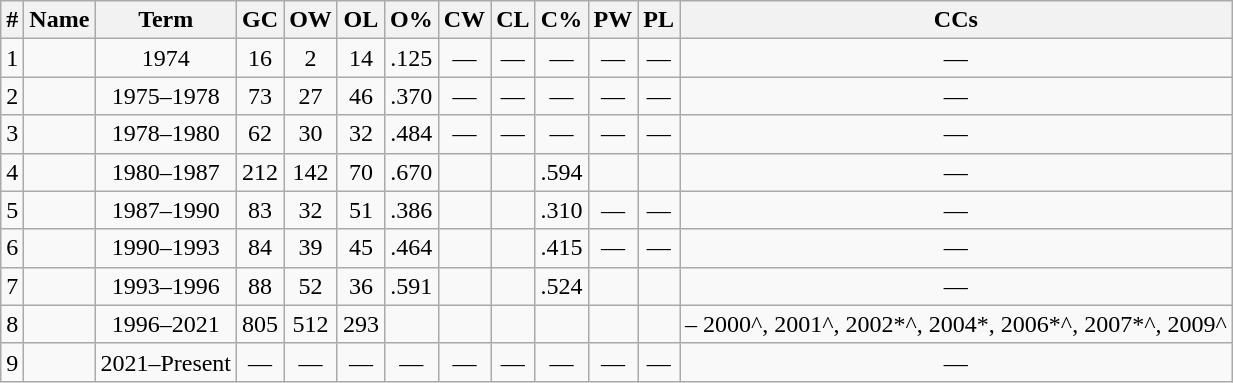<table class="wikitable sortable">
<tr>
<th>#</th>
<th>Name</th>
<th>Term</th>
<th>GC</th>
<th>OW</th>
<th>OL</th>
<th>O%</th>
<th>CW</th>
<th>CL</th>
<th>C%</th>
<th>PW</th>
<th>PL</th>
<th>CCs</th>
</tr>
<tr>
<td align="center">1</td>
<td></td>
<td align="center">1974</td>
<td align="center">16</td>
<td align="center">2</td>
<td align="center">14</td>
<td align="center">.125</td>
<td align="center">—</td>
<td align="center">—</td>
<td align="center">—</td>
<td align="center">—</td>
<td align="center">—</td>
<td align="center">—</td>
</tr>
<tr>
<td align="center">2</td>
<td></td>
<td align="center">1975–1978</td>
<td align="center">73</td>
<td align="center">27</td>
<td align="center">46</td>
<td align="center">.370</td>
<td align="center">—</td>
<td align="center">—</td>
<td align="center">—</td>
<td align="center">—</td>
<td align="center">—</td>
<td align="center">—</td>
</tr>
<tr>
<td align="center">3</td>
<td></td>
<td align="center">1978–1980</td>
<td align="center">62</td>
<td align="center">30</td>
<td align="center">32</td>
<td align="center">.484</td>
<td align="center">—</td>
<td align="center">—</td>
<td align="center">—</td>
<td align="center">—</td>
<td align="center">—</td>
<td align="center">—</td>
</tr>
<tr>
<td align="center">4</td>
<td></td>
<td align="center">1980–1987</td>
<td align="center">212</td>
<td align="center">142</td>
<td align="center">70</td>
<td align="center">.670</td>
<td align="center"></td>
<td align="center"></td>
<td align="center">.594</td>
<td align="center"></td>
<td align="center"></td>
<td align="center">—</td>
</tr>
<tr>
<td align="center">5</td>
<td></td>
<td align="center">1987–1990</td>
<td align="center">83</td>
<td align="center">32</td>
<td align="center">51</td>
<td align="center">.386</td>
<td align="center"></td>
<td align="center"></td>
<td align="center">.310</td>
<td align="center">—</td>
<td align="center">—</td>
<td align="center">—</td>
</tr>
<tr>
<td align="center">6</td>
<td></td>
<td align="center">1990–1993</td>
<td align="center">84</td>
<td align="center">39</td>
<td align="center">45</td>
<td align="center">.464</td>
<td align="center"></td>
<td align="center"></td>
<td align="center">.415</td>
<td align="center">—</td>
<td align="center">—</td>
<td align="center">—</td>
</tr>
<tr>
<td align="center">7</td>
<td></td>
<td align="center">1993–1996</td>
<td align="center">88</td>
<td align="center">52</td>
<td align="center">36</td>
<td align="center">.591</td>
<td align="center"></td>
<td align="center"></td>
<td align="center">.524</td>
<td align="center"></td>
<td align="center"></td>
<td align="center">—</td>
</tr>
<tr>
<td align="center">8</td>
<td></td>
<td align="center">1996–2021</td>
<td align="center">805</td>
<td align="center">512</td>
<td align="center">293</td>
<td align="center"></td>
<td align="center"></td>
<td align="center"></td>
<td align="center"></td>
<td align="center"></td>
<td align="center"></td>
<td> – 2000^, 2001^, 2002*^, 2004*, 2006*^, 2007*^, 2009^</td>
</tr>
<tr>
<td align="center">9</td>
<td></td>
<td align="center">2021–Present</td>
<td align="center">—</td>
<td align="center">—</td>
<td align="center">—</td>
<td align="center">—</td>
<td align="center">—</td>
<td align="center">—</td>
<td align="center">—</td>
<td align="center">—</td>
<td align="center">—</td>
<td align="center">—</td>
</tr>
</table>
